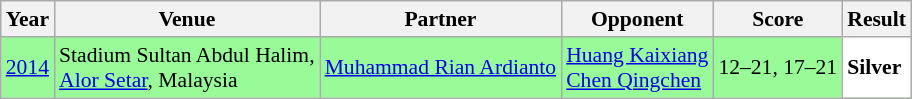<table class="sortable wikitable" style="font-size: 90%">
<tr>
<th>Year</th>
<th>Venue</th>
<th>Partner</th>
<th>Opponent</th>
<th>Score</th>
<th>Result</th>
</tr>
<tr style="background:#98FB98">
<td align="center"><a href='#'>2014</a></td>
<td align="left">Stadium Sultan Abdul Halim,<br><a href='#'>Alor Setar</a>, Malaysia</td>
<td align="left"> <a href='#'>Muhammad Rian Ardianto</a></td>
<td align="left"> <a href='#'>Huang Kaixiang</a><br> <a href='#'>Chen Qingchen</a></td>
<td align="left">12–21, 17–21</td>
<td style="text-align:left; background:white"> <strong>Silver</strong></td>
</tr>
</table>
